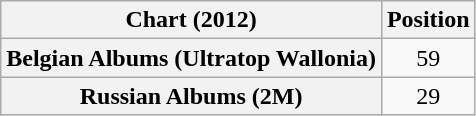<table class="wikitable sortable plainrowheaders" style="text-align:center">
<tr>
<th scope="col">Chart (2012)</th>
<th scope="col">Position</th>
</tr>
<tr>
<th scope="row">Belgian Albums (Ultratop Wallonia)</th>
<td>59</td>
</tr>
<tr>
<th scope="row">Russian Albums (2M)</th>
<td style="text-align:center;">29</td>
</tr>
</table>
